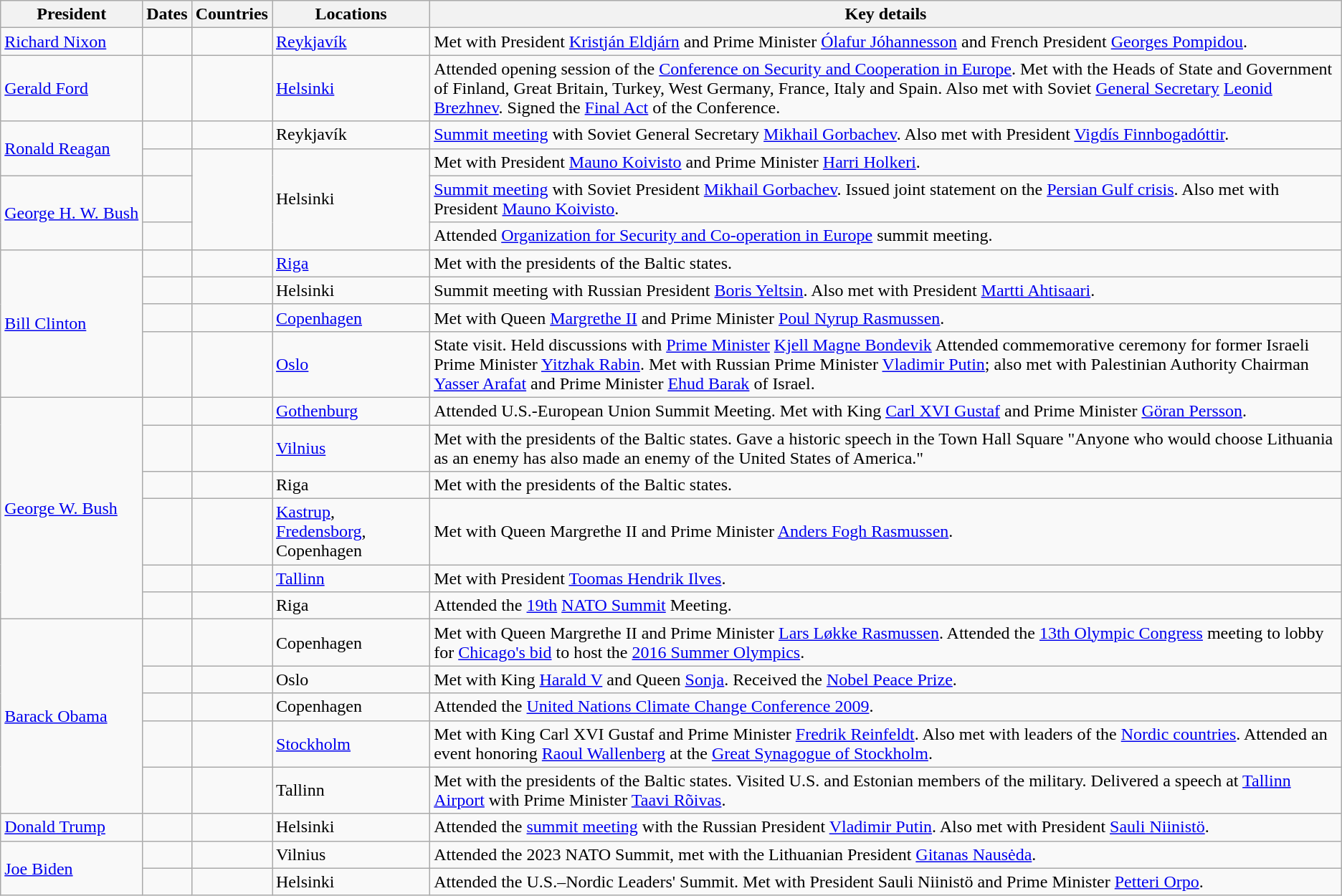<table class="wikitable sortable">
<tr>
<th>President</th>
<th>Dates</th>
<th>Countries</th>
<th>Locations</th>
<th>Key details</th>
</tr>
<tr>
<td><a href='#'>Richard Nixon</a></td>
<td></td>
<td></td>
<td><a href='#'>Reykjavík</a></td>
<td>Met with President <a href='#'>Kristján Eldjárn</a> and Prime Minister <a href='#'>Ólafur Jóhannesson</a> and French President <a href='#'>Georges Pompidou</a>.</td>
</tr>
<tr>
<td><a href='#'>Gerald Ford</a></td>
<td nowrap></td>
<td></td>
<td><a href='#'>Helsinki</a></td>
<td>Attended opening session of the <a href='#'>Conference on Security and Cooperation in Europe</a>. Met with the Heads of State and Government of Finland, Great Britain, Turkey, West Germany, France, Italy and Spain. Also met with Soviet <a href='#'>General Secretary</a> <a href='#'>Leonid Brezhnev</a>. Signed the <a href='#'>Final Act</a> of the Conference.</td>
</tr>
<tr>
<td rowspan=2><a href='#'>Ronald Reagan</a></td>
<td></td>
<td></td>
<td>Reykjavík</td>
<td><a href='#'>Summit meeting</a> with Soviet General Secretary <a href='#'>Mikhail Gorbachev</a>. Also met with President <a href='#'>Vigdís Finnbogadóttir</a>.</td>
</tr>
<tr>
<td></td>
<td rowspan=3></td>
<td rowspan=3>Helsinki</td>
<td>Met with President <a href='#'>Mauno Koivisto</a> and Prime Minister <a href='#'>Harri Holkeri</a>.</td>
</tr>
<tr>
<td nowrap rowspan=2><a href='#'>George H. W. Bush</a></td>
<td></td>
<td><a href='#'>Summit meeting</a> with Soviet President <a href='#'>Mikhail Gorbachev</a>. Issued joint statement on the <a href='#'>Persian Gulf crisis</a>. Also met with President <a href='#'>Mauno Koivisto</a>.</td>
</tr>
<tr>
<td></td>
<td>Attended <a href='#'>Organization for Security and Co-operation in Europe</a> summit meeting.</td>
</tr>
<tr>
<td rowspan=4><a href='#'>Bill Clinton</a></td>
<td></td>
<td></td>
<td><a href='#'>Riga</a></td>
<td>Met with the presidents of the Baltic states.</td>
</tr>
<tr>
<td></td>
<td></td>
<td>Helsinki</td>
<td>Summit meeting with Russian President <a href='#'>Boris Yeltsin</a>. Also met with President <a href='#'>Martti Ahtisaari</a>.</td>
</tr>
<tr>
<td></td>
<td></td>
<td><a href='#'>Copenhagen</a></td>
<td>Met with Queen <a href='#'>Margrethe II</a> and Prime Minister <a href='#'>Poul Nyrup Rasmussen</a>.</td>
</tr>
<tr>
<td></td>
<td></td>
<td><a href='#'>Oslo</a></td>
<td>State visit. Held discussions with <a href='#'>Prime Minister</a> <a href='#'>Kjell Magne Bondevik</a> Attended commemorative ceremony for former Israeli Prime Minister <a href='#'>Yitzhak Rabin</a>. Met with Russian Prime Minister <a href='#'>Vladimir Putin</a>; also met with Palestinian Authority Chairman <a href='#'>Yasser Arafat</a> and Prime Minister <a href='#'>Ehud Barak</a> of Israel.</td>
</tr>
<tr>
<td rowspan="6"><a href='#'>George W. Bush</a></td>
<td></td>
<td></td>
<td><a href='#'>Gothenburg</a></td>
<td>Attended U.S.-European Union Summit Meeting. Met with King <a href='#'>Carl XVI Gustaf</a> and Prime Minister <a href='#'>Göran Persson</a>.</td>
</tr>
<tr>
<td></td>
<td nowrap></td>
<td><a href='#'>Vilnius</a></td>
<td>Met with the presidents of the Baltic states. Gave a historic speech in the Town Hall Square "Anyone who would choose Lithuania as an enemy has also made an enemy of the United States of America."</td>
</tr>
<tr>
<td></td>
<td></td>
<td>Riga</td>
<td>Met with the presidents of the Baltic states.</td>
</tr>
<tr>
<td></td>
<td></td>
<td><a href='#'>Kastrup</a>, <a href='#'>Fredensborg</a>, Copenhagen</td>
<td>Met with Queen Margrethe II and Prime Minister <a href='#'>Anders Fogh Rasmussen</a>.</td>
</tr>
<tr>
<td></td>
<td></td>
<td><a href='#'>Tallinn</a></td>
<td>Met with President <a href='#'>Toomas Hendrik Ilves</a>.</td>
</tr>
<tr>
<td></td>
<td {rowspan="2"></td>
<td>Riga</td>
<td>Attended the <a href='#'>19th</a> <a href='#'>NATO Summit</a> Meeting.</td>
</tr>
<tr>
<td rowspan="5"><a href='#'>Barack Obama</a></td>
<td></td>
<td></td>
<td>Copenhagen</td>
<td>Met with Queen Margrethe II and Prime Minister <a href='#'>Lars Løkke Rasmussen</a>. Attended the <a href='#'>13th Olympic Congress</a> meeting to lobby for <a href='#'>Chicago's bid</a> to host the <a href='#'>2016 Summer Olympics</a>.</td>
</tr>
<tr>
<td></td>
<td></td>
<td>Oslo</td>
<td>Met with King <a href='#'>Harald V</a> and Queen <a href='#'>Sonja</a>. Received the <a href='#'>Nobel Peace Prize</a>.</td>
</tr>
<tr>
<td></td>
<td></td>
<td>Copenhagen</td>
<td>Attended the <a href='#'>United Nations Climate Change Conference 2009</a>.</td>
</tr>
<tr>
<td></td>
<td></td>
<td><a href='#'>Stockholm</a></td>
<td>Met with King Carl XVI Gustaf and Prime Minister <a href='#'>Fredrik Reinfeldt</a>. Also met with leaders of the <a href='#'>Nordic countries</a>. Attended an event honoring <a href='#'>Raoul Wallenberg</a> at the <a href='#'>Great Synagogue of Stockholm</a>.</td>
</tr>
<tr>
<td></td>
<td></td>
<td>Tallinn</td>
<td>Met with the presidents of the Baltic states. Visited U.S. and Estonian members of the military. Delivered a speech at <a href='#'>Tallinn Airport</a> with Prime Minister <a href='#'>Taavi Rõivas</a>.</td>
</tr>
<tr>
<td><a href='#'>Donald Trump</a></td>
<td></td>
<td></td>
<td>Helsinki</td>
<td>Attended the <a href='#'>summit meeting</a> with the Russian President <a href='#'>Vladimir Putin</a>. Also met with President <a href='#'>Sauli Niinistö</a>.</td>
</tr>
<tr>
<td rowspan="2"><a href='#'>Joe Biden</a></td>
<td></td>
<td></td>
<td>Vilnius</td>
<td>Attended the 2023 NATO Summit, met with the Lithuanian President <a href='#'>Gitanas Nausėda</a>.</td>
</tr>
<tr>
<td></td>
<td></td>
<td>Helsinki</td>
<td>Attended the U.S.–Nordic Leaders' Summit. Met with President Sauli Niinistö and Prime Minister <a href='#'>Petteri Orpo</a>.</td>
</tr>
</table>
